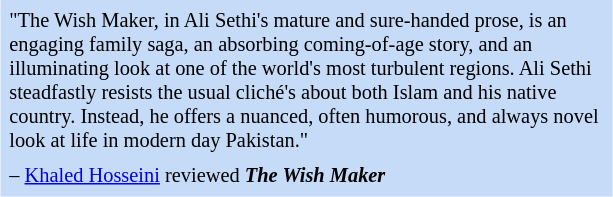<table class="toccolours" cellspacing="5" style="float: right; margin-left: 1em; margin-right: 2em; font-size: 85%; background:#c6dbf7; color:black; width:30em; max-width: 40%;">
<tr>
<td style="text-align: left;">"The Wish Maker, in Ali Sethi's mature and sure-handed prose, is an engaging family saga, an absorbing coming-of-age story, and an illuminating look at one of the world's most turbulent regions. Ali Sethi steadfastly resists the usual cliché's about both Islam and his native country. Instead, he offers a nuanced, often humorous, and always novel look at life in modern day Pakistan."</td>
</tr>
<tr>
<td style="text-align: left;">– <a href='#'>Khaled Hosseini</a> reviewed <strong><em>The Wish Maker</em></strong></td>
</tr>
</table>
